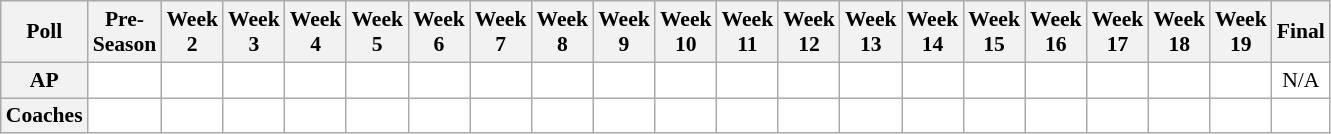<table class="wikitable" style="white-space:nowrap;font-size:90%">
<tr>
<th>Poll</th>
<th>Pre-<br>Season</th>
<th>Week<br>2</th>
<th>Week<br>3</th>
<th>Week<br>4</th>
<th>Week<br>5</th>
<th>Week<br>6</th>
<th>Week<br>7</th>
<th>Week<br>8</th>
<th>Week<br>9</th>
<th>Week<br>10</th>
<th>Week<br>11</th>
<th>Week<br>12</th>
<th>Week<br>13</th>
<th>Week<br>14</th>
<th>Week<br>15</th>
<th>Week<br>16</th>
<th>Week<br>17</th>
<th>Week<br>18</th>
<th>Week<br>19</th>
<th>Final</th>
</tr>
<tr style="text-align:center;">
<th>AP</th>
<td style="background:#FFF;"></td>
<td style="background:#FFF;"></td>
<td style="background:#FFF;"></td>
<td style="background:#FFF;"></td>
<td style="background:#FFF;"></td>
<td style="background:#FFF;"></td>
<td style="background:#FFF;"></td>
<td style="background:#FFF;"></td>
<td style="background:#FFF;"></td>
<td style="background:#FFF;"></td>
<td style="background:#FFF;"></td>
<td style="background:#FFF;"></td>
<td style="background:#FFF;"></td>
<td style="background:#FFF;"></td>
<td style="background:#FFF;"></td>
<td style="background:#FFF;"></td>
<td style="background:#FFF;"></td>
<td style="background:#FFF;"></td>
<td style="background:#FFF;"></td>
<td style="background:#FFF;">N/A</td>
</tr>
<tr style="text-align:center;">
<th>Coaches</th>
<td style="background:#FFF;"></td>
<td style="background:#FFF;"></td>
<td style="background:#FFF;"></td>
<td style="background:#FFF;"></td>
<td style="background:#FFF;"></td>
<td style="background:#FFF;"></td>
<td style="background:#FFF;"></td>
<td style="background:#FFF;"></td>
<td style="background:#FFF;"></td>
<td style="background:#FFF;"></td>
<td style="background:#FFF;"></td>
<td style="background:#FFF;"></td>
<td style="background:#FFF;"></td>
<td style="background:#FFF;"></td>
<td style="background:#FFF;"></td>
<td style="background:#FFF;"></td>
<td style="background:#FFF;"></td>
<td style="background:#FFF;"></td>
<td style="background:#FFF;"></td>
<td style="background:#FFF;"></td>
</tr>
</table>
